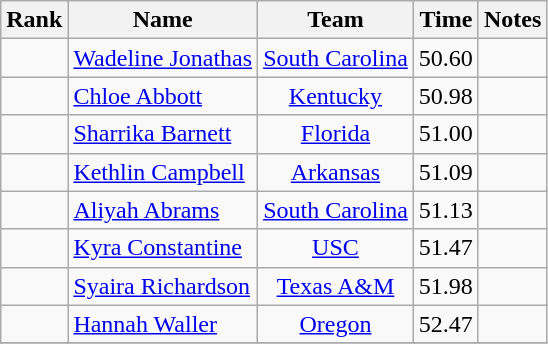<table class="wikitable sortable" style="text-align:center">
<tr>
<th>Rank</th>
<th>Name</th>
<th>Team</th>
<th>Time</th>
<th>Notes</th>
</tr>
<tr>
<td></td>
<td align=left> <a href='#'>Wadeline Jonathas</a></td>
<td><a href='#'>South Carolina</a></td>
<td>50.60</td>
<td></td>
</tr>
<tr>
<td></td>
<td align=left> <a href='#'>Chloe Abbott</a></td>
<td><a href='#'>Kentucky</a></td>
<td>50.98</td>
<td></td>
</tr>
<tr>
<td></td>
<td align=left> <a href='#'>Sharrika Barnett</a></td>
<td><a href='#'>Florida</a></td>
<td>51.00</td>
<td></td>
</tr>
<tr>
<td></td>
<td align=left> <a href='#'>Kethlin Campbell</a></td>
<td><a href='#'>Arkansas</a></td>
<td>51.09</td>
<td></td>
</tr>
<tr>
<td></td>
<td align=left> <a href='#'>Aliyah Abrams</a></td>
<td><a href='#'>South Carolina</a></td>
<td>51.13</td>
<td></td>
</tr>
<tr>
<td></td>
<td align=left> <a href='#'>Kyra Constantine</a></td>
<td><a href='#'>USC</a></td>
<td>51.47</td>
<td></td>
</tr>
<tr>
<td></td>
<td align=left> <a href='#'>Syaira Richardson</a></td>
<td><a href='#'>Texas A&M</a></td>
<td>51.98</td>
<td></td>
</tr>
<tr>
<td></td>
<td align=left> <a href='#'>Hannah Waller</a></td>
<td><a href='#'>Oregon</a></td>
<td>52.47</td>
<td></td>
</tr>
<tr>
</tr>
</table>
